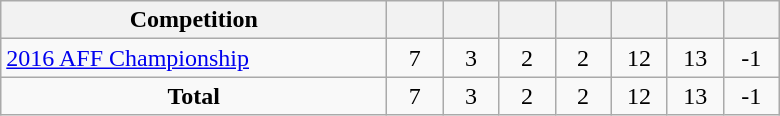<table class="wikitable" style="text-align: center;">
<tr>
<th width=250>Competition</th>
<th width=30></th>
<th width=30></th>
<th width=30></th>
<th width=30></th>
<th width=30></th>
<th width=30></th>
<th width=30></th>
</tr>
<tr>
<td align=left><a href='#'>2016 AFF Championship</a></td>
<td>7</td>
<td>3</td>
<td>2</td>
<td>2</td>
<td>12</td>
<td>13</td>
<td>-1</td>
</tr>
<tr>
<td><strong>Total</strong></td>
<td>7</td>
<td>3</td>
<td>2</td>
<td>2</td>
<td>12</td>
<td>13</td>
<td>-1</td>
</tr>
</table>
